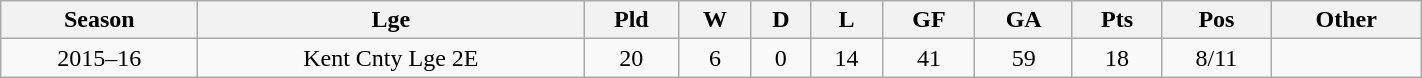<table class="wikitable" style="width:75%; align:center; text-align:center">
<tr>
<th>Season</th>
<th>Lge</th>
<th>Pld</th>
<th>W</th>
<th>D</th>
<th>L</th>
<th>GF</th>
<th>GA</th>
<th>Pts</th>
<th>Pos</th>
<th>Other</th>
</tr>
<tr>
<td>2015–16</td>
<td>Kent Cnty Lge 2E</td>
<td>20</td>
<td>6</td>
<td>0</td>
<td>14</td>
<td>41</td>
<td>59</td>
<td>18</td>
<td>8/11</td>
<td></td>
</tr>
</table>
